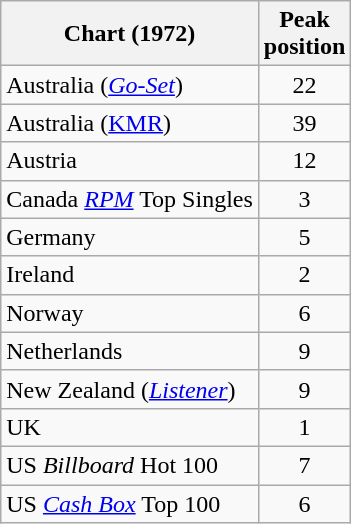<table class="wikitable sortable">
<tr>
<th style="text-align:center;">Chart (1972)</th>
<th style="text-align:center;">Peak<br>position</th>
</tr>
<tr>
<td align="left">Australia (<em><a href='#'>Go-Set</a></em>)</td>
<td style="text-align:center;">22</td>
</tr>
<tr>
<td align="left">Australia (<a href='#'>KMR</a>)</td>
<td style="text-align:center;">39</td>
</tr>
<tr>
<td align="left">Austria</td>
<td style="text-align:center;">12</td>
</tr>
<tr>
<td align="left">Canada <em><a href='#'>RPM</a></em> Top Singles</td>
<td style="text-align:center;">3</td>
</tr>
<tr>
<td align="left">Germany</td>
<td style="text-align:center;">5</td>
</tr>
<tr>
<td align="left">Ireland</td>
<td style="text-align:center;">2</td>
</tr>
<tr>
<td align="left">Norway</td>
<td style="text-align:center;">6</td>
</tr>
<tr>
<td>Netherlands</td>
<td style="text-align:center;">9</td>
</tr>
<tr>
<td>New Zealand (<em><a href='#'>Listener</a></em>)</td>
<td style="text-align:center;">9</td>
</tr>
<tr>
<td>UK</td>
<td style="text-align:center;">1</td>
</tr>
<tr>
<td>US <em>Billboard</em> Hot 100</td>
<td style="text-align:center;">7</td>
</tr>
<tr>
<td>US <em><a href='#'>Cash Box</a></em> Top 100</td>
<td style="text-align:center;">6</td>
</tr>
</table>
